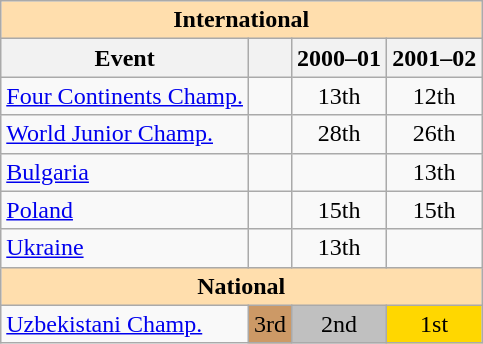<table class="wikitable" style="text-align:center">
<tr>
<th style="background-color: #ffdead; " colspan=4 align=center>International</th>
</tr>
<tr>
<th>Event</th>
<th></th>
<th>2000–01</th>
<th>2001–02</th>
</tr>
<tr>
<td align=left><a href='#'>Four Continents Champ.</a></td>
<td></td>
<td>13th</td>
<td>12th</td>
</tr>
<tr>
<td align=left><a href='#'>World Junior Champ.</a></td>
<td></td>
<td>28th</td>
<td>26th</td>
</tr>
<tr>
<td align=left> <a href='#'>Bulgaria</a></td>
<td></td>
<td></td>
<td>13th</td>
</tr>
<tr>
<td align=left> <a href='#'>Poland</a></td>
<td></td>
<td>15th</td>
<td>15th</td>
</tr>
<tr>
<td align=left> <a href='#'>Ukraine</a></td>
<td></td>
<td>13th</td>
<td></td>
</tr>
<tr>
<th style="background-color: #ffdead; " colspan=4 align=center>National</th>
</tr>
<tr>
<td align=left><a href='#'>Uzbekistani Champ.</a></td>
<td bgcolor=cc9966>3rd</td>
<td bgcolor=silver>2nd</td>
<td bgcolor=gold>1st</td>
</tr>
</table>
